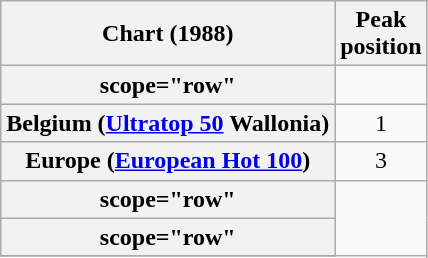<table class="wikitable sortable plainrowheaders">
<tr>
<th>Chart (1988)</th>
<th>Peak<br>position</th>
</tr>
<tr>
<th>scope="row"</th>
</tr>
<tr>
<th scope="row">Belgium (<a href='#'>Ultratop 50</a> Wallonia)</th>
<td align="center">1</td>
</tr>
<tr>
<th scope="row">Europe (<a href='#'>European Hot 100</a>)</th>
<td align="center">3</td>
</tr>
<tr>
<th>scope="row"</th>
</tr>
<tr>
<th>scope="row"</th>
</tr>
<tr>
</tr>
</table>
